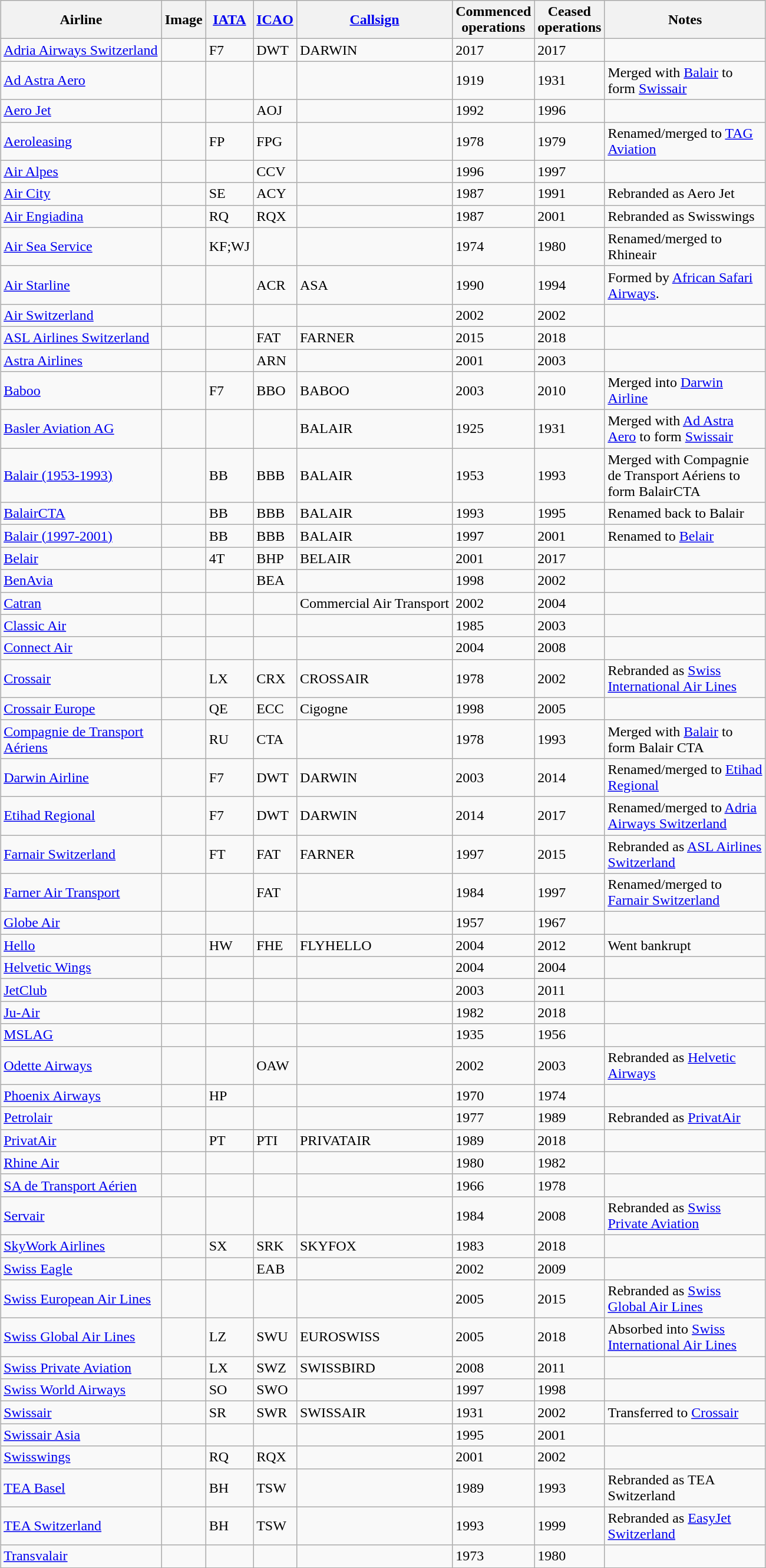<table class="wikitable sortable" style="border-collapse:collapse; margin:auto;" border="1" cellpadding="3">
<tr valign="middle">
<th style="width:175px;">Airline</th>
<th>Image</th>
<th><a href='#'>IATA</a></th>
<th><a href='#'>ICAO</a></th>
<th><a href='#'>Callsign</a></th>
<th>Commenced<br>operations</th>
<th>Ceased<br>operations</th>
<th style="width:175px;">Notes</th>
</tr>
<tr>
<td><a href='#'>Adria Airways Switzerland</a></td>
<td></td>
<td>F7</td>
<td>DWT</td>
<td>DARWIN</td>
<td>2017</td>
<td>2017</td>
<td></td>
</tr>
<tr>
<td><a href='#'>Ad Astra Aero</a></td>
<td></td>
<td></td>
<td></td>
<td></td>
<td>1919</td>
<td>1931</td>
<td>Merged with <a href='#'>Balair</a> to form <a href='#'>Swissair</a></td>
</tr>
<tr>
<td><a href='#'>Aero Jet</a></td>
<td></td>
<td></td>
<td>AOJ</td>
<td></td>
<td>1992</td>
<td>1996</td>
<td></td>
</tr>
<tr>
<td><a href='#'>Aeroleasing</a></td>
<td></td>
<td>FP</td>
<td>FPG</td>
<td></td>
<td>1978</td>
<td>1979</td>
<td>Renamed/merged to <a href='#'>TAG Aviation</a></td>
</tr>
<tr>
<td><a href='#'>Air Alpes</a></td>
<td></td>
<td></td>
<td>CCV</td>
<td></td>
<td>1996</td>
<td>1997</td>
<td></td>
</tr>
<tr>
<td><a href='#'>Air City</a></td>
<td></td>
<td>SE</td>
<td>ACY</td>
<td></td>
<td>1987</td>
<td>1991</td>
<td>Rebranded as Aero Jet</td>
</tr>
<tr>
<td><a href='#'>Air Engiadina</a></td>
<td></td>
<td>RQ</td>
<td>RQX</td>
<td></td>
<td>1987</td>
<td>2001</td>
<td>Rebranded as Swisswings</td>
</tr>
<tr>
<td><a href='#'>Air Sea Service</a></td>
<td></td>
<td>KF;WJ</td>
<td></td>
<td></td>
<td>1974</td>
<td>1980</td>
<td>Renamed/merged to Rhineair</td>
</tr>
<tr>
<td><a href='#'>Air Starline</a></td>
<td></td>
<td></td>
<td>ACR</td>
<td>ASA</td>
<td>1990</td>
<td>1994</td>
<td>Formed by <a href='#'>African Safari Airways</a>.</td>
</tr>
<tr>
<td><a href='#'>Air Switzerland</a></td>
<td></td>
<td></td>
<td></td>
<td></td>
<td>2002</td>
<td>2002</td>
<td></td>
</tr>
<tr>
<td><a href='#'>ASL Airlines Switzerland</a></td>
<td></td>
<td></td>
<td>FAT</td>
<td>FARNER</td>
<td>2015</td>
<td>2018</td>
<td></td>
</tr>
<tr>
<td><a href='#'>Astra Airlines</a></td>
<td></td>
<td></td>
<td>ARN</td>
<td></td>
<td>2001</td>
<td>2003</td>
<td></td>
</tr>
<tr>
<td><a href='#'>Baboo</a></td>
<td></td>
<td>F7</td>
<td>BBO</td>
<td>BABOO</td>
<td>2003</td>
<td>2010</td>
<td>Merged into <a href='#'>Darwin Airline</a></td>
</tr>
<tr>
<td><a href='#'>Basler Aviation AG</a></td>
<td></td>
<td></td>
<td></td>
<td>BALAIR</td>
<td>1925</td>
<td>1931</td>
<td>Merged with <a href='#'>Ad Astra Aero</a> to form <a href='#'>Swissair</a></td>
</tr>
<tr>
<td><a href='#'>Balair (1953-1993)</a></td>
<td></td>
<td>BB</td>
<td>BBB</td>
<td>BALAIR</td>
<td>1953</td>
<td>1993</td>
<td>Merged with Compagnie de Transport Aériens to form BalairCTA</td>
</tr>
<tr>
<td><a href='#'>BalairCTA</a></td>
<td></td>
<td>BB</td>
<td>BBB</td>
<td>BALAIR</td>
<td>1993</td>
<td>1995</td>
<td>Renamed back to Balair</td>
</tr>
<tr>
<td><a href='#'>Balair (1997-2001)</a></td>
<td></td>
<td>BB</td>
<td>BBB</td>
<td>BALAIR</td>
<td>1997</td>
<td>2001</td>
<td>Renamed to <a href='#'>Belair</a></td>
</tr>
<tr>
<td><a href='#'>Belair</a></td>
<td></td>
<td>4T</td>
<td>BHP</td>
<td>BELAIR</td>
<td>2001</td>
<td>2017</td>
<td></td>
</tr>
<tr>
<td><a href='#'>BenAvia</a></td>
<td></td>
<td></td>
<td>BEA</td>
<td></td>
<td>1998</td>
<td>2002</td>
<td></td>
</tr>
<tr>
<td><a href='#'>Catran</a></td>
<td></td>
<td></td>
<td></td>
<td>Commercial Air Transport</td>
<td>2002</td>
<td>2004</td>
<td></td>
</tr>
<tr>
<td><a href='#'>Classic Air</a></td>
<td></td>
<td></td>
<td></td>
<td></td>
<td>1985</td>
<td>2003</td>
<td></td>
</tr>
<tr>
<td><a href='#'>Connect Air</a></td>
<td></td>
<td></td>
<td></td>
<td></td>
<td>2004</td>
<td>2008</td>
<td></td>
</tr>
<tr>
<td><a href='#'>Crossair</a></td>
<td></td>
<td>LX</td>
<td>CRX</td>
<td>CROSSAIR</td>
<td>1978</td>
<td>2002</td>
<td>Rebranded as <a href='#'>Swiss International Air Lines</a></td>
</tr>
<tr>
<td><a href='#'>Crossair Europe</a></td>
<td></td>
<td>QE</td>
<td>ECC</td>
<td>Cigogne</td>
<td>1998</td>
<td>2005</td>
<td></td>
</tr>
<tr>
<td><a href='#'>Compagnie de Transport Aériens</a></td>
<td></td>
<td>RU</td>
<td>CTA</td>
<td></td>
<td>1978</td>
<td>1993</td>
<td>Merged with <a href='#'>Balair</a> to form Balair CTA</td>
</tr>
<tr>
<td><a href='#'>Darwin Airline</a></td>
<td></td>
<td>F7</td>
<td>DWT</td>
<td>DARWIN</td>
<td>2003</td>
<td>2014</td>
<td>Renamed/merged to <a href='#'>Etihad Regional</a></td>
</tr>
<tr>
<td><a href='#'>Etihad Regional</a></td>
<td></td>
<td>F7</td>
<td>DWT</td>
<td>DARWIN</td>
<td>2014</td>
<td>2017</td>
<td>Renamed/merged to <a href='#'>Adria Airways Switzerland</a></td>
</tr>
<tr>
<td><a href='#'>Farnair Switzerland</a></td>
<td></td>
<td>FT</td>
<td>FAT</td>
<td>FARNER</td>
<td>1997</td>
<td>2015</td>
<td>Rebranded as <a href='#'>ASL Airlines Switzerland</a></td>
</tr>
<tr>
<td><a href='#'>Farner Air Transport</a></td>
<td></td>
<td></td>
<td>FAT</td>
<td></td>
<td>1984</td>
<td>1997</td>
<td>Renamed/merged to <a href='#'>Farnair Switzerland</a></td>
</tr>
<tr>
<td><a href='#'>Globe Air</a></td>
<td></td>
<td></td>
<td></td>
<td></td>
<td>1957</td>
<td>1967</td>
<td></td>
</tr>
<tr>
<td><a href='#'>Hello</a></td>
<td></td>
<td>HW</td>
<td>FHE</td>
<td>FLYHELLO</td>
<td>2004</td>
<td>2012</td>
<td>Went bankrupt</td>
</tr>
<tr>
<td><a href='#'>Helvetic Wings</a></td>
<td></td>
<td></td>
<td></td>
<td></td>
<td>2004</td>
<td>2004</td>
<td></td>
</tr>
<tr>
<td><a href='#'>JetClub</a></td>
<td></td>
<td></td>
<td></td>
<td></td>
<td>2003</td>
<td>2011</td>
<td></td>
</tr>
<tr>
<td><a href='#'>Ju-Air</a></td>
<td></td>
<td></td>
<td></td>
<td></td>
<td>1982</td>
<td>2018</td>
<td></td>
</tr>
<tr>
<td><a href='#'>MSLAG</a></td>
<td></td>
<td></td>
<td></td>
<td></td>
<td>1935</td>
<td>1956</td>
<td></td>
</tr>
<tr>
<td><a href='#'>Odette Airways</a></td>
<td></td>
<td></td>
<td>OAW</td>
<td></td>
<td>2002</td>
<td>2003</td>
<td>Rebranded as <a href='#'>Helvetic Airways</a></td>
</tr>
<tr>
<td><a href='#'>Phoenix Airways</a></td>
<td></td>
<td>HP</td>
<td></td>
<td></td>
<td>1970</td>
<td>1974</td>
<td></td>
</tr>
<tr>
<td><a href='#'>Petrolair</a></td>
<td></td>
<td></td>
<td></td>
<td></td>
<td>1977</td>
<td>1989</td>
<td>Rebranded as <a href='#'>PrivatAir</a></td>
</tr>
<tr>
<td><a href='#'>PrivatAir</a></td>
<td></td>
<td>PT</td>
<td>PTI</td>
<td>PRIVATAIR</td>
<td>1989</td>
<td>2018</td>
<td></td>
</tr>
<tr>
<td><a href='#'>Rhine Air</a></td>
<td></td>
<td></td>
<td></td>
<td></td>
<td>1980</td>
<td>1982</td>
<td></td>
</tr>
<tr>
<td><a href='#'>SA de Transport Aérien</a></td>
<td></td>
<td></td>
<td></td>
<td></td>
<td>1966</td>
<td>1978</td>
<td></td>
</tr>
<tr>
<td><a href='#'>Servair</a></td>
<td></td>
<td></td>
<td></td>
<td></td>
<td>1984</td>
<td>2008</td>
<td>Rebranded as <a href='#'>Swiss Private Aviation</a></td>
</tr>
<tr>
<td><a href='#'>SkyWork Airlines</a></td>
<td></td>
<td>SX</td>
<td>SRK</td>
<td>SKYFOX</td>
<td>1983</td>
<td>2018</td>
<td></td>
</tr>
<tr>
<td><a href='#'>Swiss Eagle</a></td>
<td></td>
<td></td>
<td>EAB</td>
<td></td>
<td>2002</td>
<td>2009</td>
<td></td>
</tr>
<tr>
<td><a href='#'>Swiss European Air Lines</a></td>
<td></td>
<td></td>
<td></td>
<td></td>
<td>2005</td>
<td>2015</td>
<td>Rebranded as <a href='#'>Swiss Global Air Lines</a></td>
</tr>
<tr>
<td><a href='#'>Swiss Global Air Lines</a></td>
<td></td>
<td>LZ</td>
<td>SWU</td>
<td>EUROSWISS</td>
<td>2005</td>
<td>2018</td>
<td>Absorbed into <a href='#'>Swiss International Air Lines</a></td>
</tr>
<tr>
<td><a href='#'>Swiss Private Aviation</a></td>
<td></td>
<td>LX</td>
<td>SWZ</td>
<td>SWISSBIRD</td>
<td>2008</td>
<td>2011</td>
<td></td>
</tr>
<tr>
<td><a href='#'>Swiss World Airways</a></td>
<td></td>
<td>SO</td>
<td>SWO</td>
<td></td>
<td>1997</td>
<td>1998</td>
<td></td>
</tr>
<tr>
<td><a href='#'>Swissair</a></td>
<td></td>
<td>SR</td>
<td>SWR</td>
<td>SWISSAIR</td>
<td>1931</td>
<td>2002</td>
<td>Transferred to <a href='#'>Crossair</a></td>
</tr>
<tr>
<td><a href='#'>Swissair Asia</a></td>
<td></td>
<td></td>
<td></td>
<td></td>
<td>1995</td>
<td>2001</td>
<td></td>
</tr>
<tr>
<td><a href='#'>Swisswings</a></td>
<td></td>
<td>RQ</td>
<td>RQX</td>
<td></td>
<td>2001</td>
<td>2002</td>
<td></td>
</tr>
<tr>
<td><a href='#'>TEA Basel</a></td>
<td></td>
<td>BH</td>
<td>TSW</td>
<td></td>
<td>1989</td>
<td>1993</td>
<td>Rebranded as TEA Switzerland</td>
</tr>
<tr>
<td><a href='#'>TEA Switzerland</a></td>
<td></td>
<td>BH</td>
<td>TSW</td>
<td></td>
<td>1993</td>
<td>1999</td>
<td>Rebranded as <a href='#'>EasyJet Switzerland</a></td>
</tr>
<tr>
<td><a href='#'>Transvalair</a></td>
<td></td>
<td></td>
<td></td>
<td></td>
<td>1973</td>
<td>1980</td>
<td></td>
</tr>
</table>
